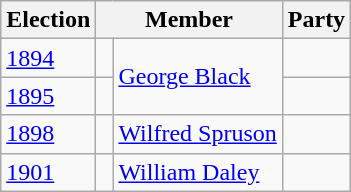<table class="wikitable">
<tr>
<th>Election</th>
<th colspan="2">Member</th>
<th>Party</th>
</tr>
<tr>
<td><a href='#'>1894</a></td>
<td> </td>
<td rowspan="2"><a href='#'>George Black</a></td>
<td></td>
</tr>
<tr>
<td><a href='#'>1895</a></td>
<td> </td>
<td></td>
</tr>
<tr>
<td><a href='#'>1898</a></td>
<td> </td>
<td><a href='#'>Wilfred Spruson</a></td>
<td></td>
</tr>
<tr>
<td><a href='#'>1901</a></td>
<td> </td>
<td><a href='#'>William Daley</a></td>
<td></td>
</tr>
</table>
